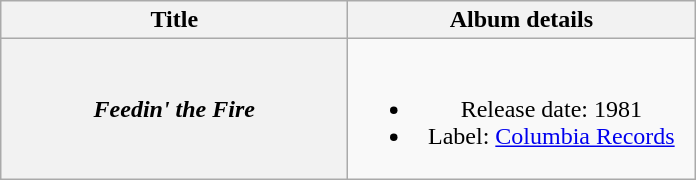<table class="wikitable plainrowheaders" style="text-align:center;">
<tr>
<th style="width:14em;">Title</th>
<th style="width:14em;">Album details</th>
</tr>
<tr>
<th scope="row"><em>Feedin' the Fire</em></th>
<td><br><ul><li>Release date: 1981</li><li>Label: <a href='#'>Columbia Records</a></li></ul></td>
</tr>
</table>
